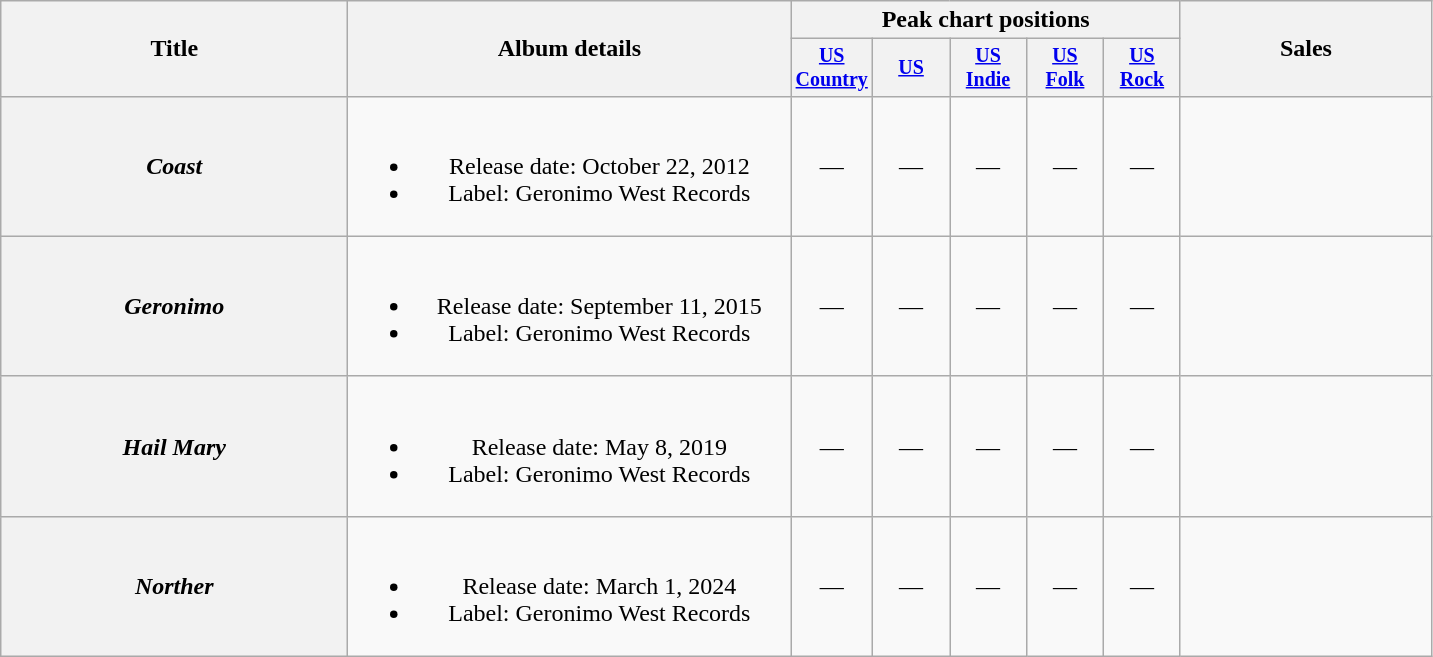<table class="wikitable plainrowheaders" style="text-align:center;">
<tr>
<th rowspan="2" style="width:14em;">Title</th>
<th rowspan="2" style="width:18em;">Album details</th>
<th colspan="5">Peak chart positions</th>
<th rowspan="2" style="width:10em;">Sales</th>
</tr>
<tr style="font-size:smaller;">
<th width="45"><a href='#'>US Country</a><br></th>
<th width="45"><a href='#'>US</a><br></th>
<th width="45"><a href='#'>US<br>Indie</a><br></th>
<th width="45"><a href='#'>US<br>Folk</a><br></th>
<th width="45"><a href='#'>US<br>Rock</a><br></th>
</tr>
<tr>
<th scope="row"><em>Coast</em></th>
<td><br><ul><li>Release date: October 22, 2012</li><li>Label: Geronimo West Records</li></ul></td>
<td>—</td>
<td>—</td>
<td>—</td>
<td>—</td>
<td>—</td>
<td></td>
</tr>
<tr>
<th scope="row"><em>Geronimo</em></th>
<td><br><ul><li>Release date: September 11, 2015</li><li>Label: Geronimo West Records</li></ul></td>
<td>—</td>
<td>—</td>
<td>—</td>
<td>—</td>
<td>—</td>
<td></td>
</tr>
<tr>
<th scope="row"><em>Hail Mary</em></th>
<td><br><ul><li>Release date: May 8, 2019</li><li>Label: Geronimo West Records</li></ul></td>
<td>—</td>
<td>—</td>
<td>—</td>
<td>—</td>
<td>—</td>
<td></td>
</tr>
<tr>
<th scope="row"><em>Norther</em></th>
<td><br><ul><li>Release date: March 1, 2024</li><li>Label: Geronimo West Records</li></ul></td>
<td>—</td>
<td>—</td>
<td>—</td>
<td>—</td>
<td>—</td>
<td></td>
</tr>
</table>
